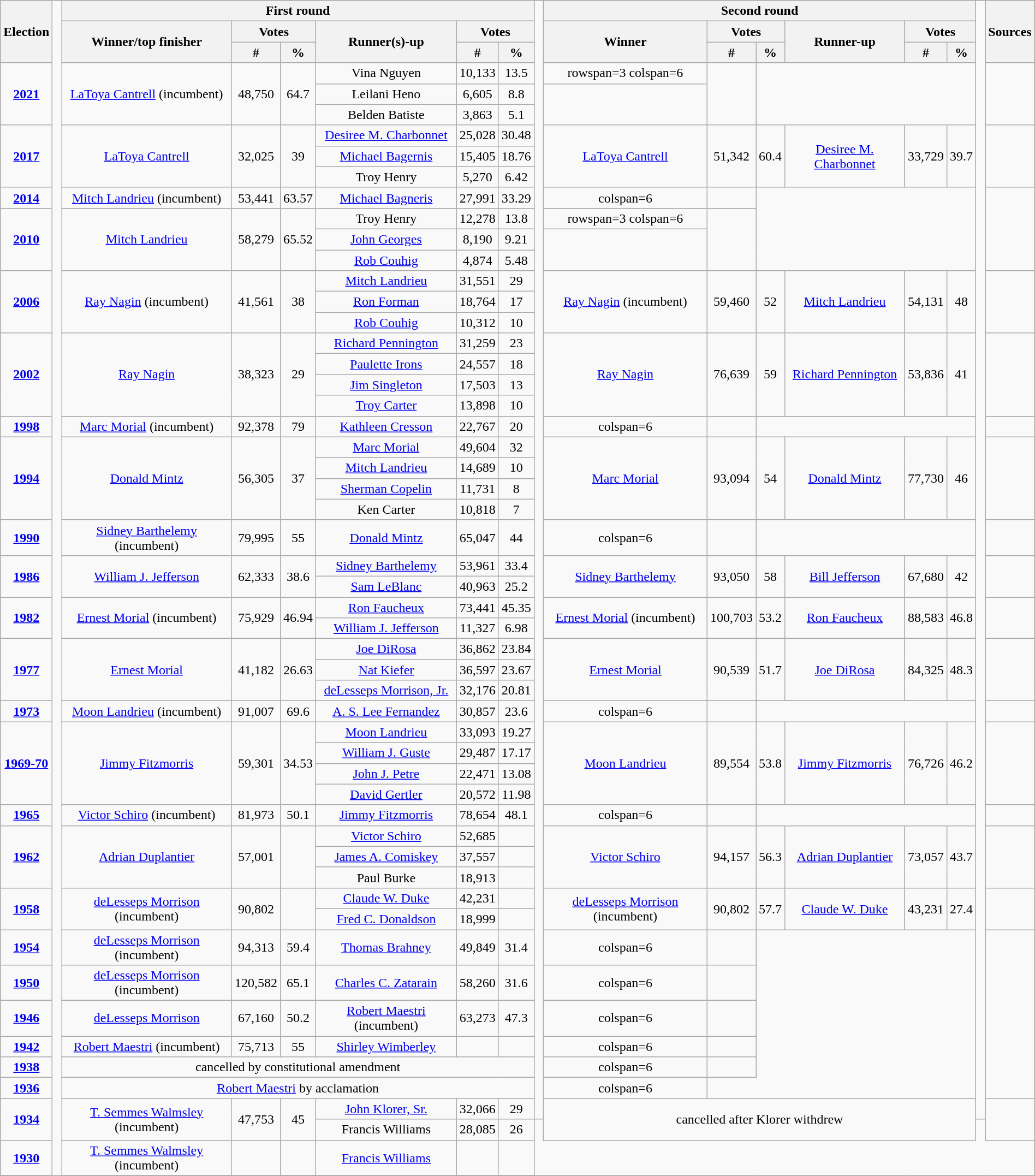<table class="wikitable sortable" style="text-align: center;" width="100%">
<tr>
<th rowspan=3>Election</th>
<td rowspan=55> </td>
<th colspan=6>First round</th>
<td rowspan=52> </td>
<th colspan=6>Second round</th>
<td rowspan=52> </td>
<th rowspan=3>Sources</th>
</tr>
<tr>
<th rowspan=2>Winner/top finisher</th>
<th colspan="2">Votes</th>
<th rowspan=2>Runner(s)-up</th>
<th colspan="2">Votes</th>
<th rowspan=2>Winner</th>
<th colspan="2">Votes</th>
<th rowspan=2>Runner-up</th>
<th colspan="2">Votes</th>
</tr>
<tr>
<th>#</th>
<th>%</th>
<th>#</th>
<th>%</th>
<th>#</th>
<th>%</th>
<th>#</th>
<th>%</th>
</tr>
<tr>
<td rowspan=3><strong><a href='#'>2021</a></strong></td>
<td rowspan=3><a href='#'>LaToya Cantrell</a> (incumbent)</td>
<td rowspan=3>48,750</td>
<td rowspan=3>64.7</td>
<td>Vina Nguyen</td>
<td>10,133</td>
<td>13.5</td>
<td>rowspan=3 colspan=6 </td>
<td rowspan=3></td>
</tr>
<tr>
<td>Leilani Heno</td>
<td>6,605</td>
<td>8.8</td>
</tr>
<tr>
<td>Belden Batiste</td>
<td>3,863</td>
<td>5.1</td>
</tr>
<tr>
<td rowspan=3><strong><a href='#'>2017</a></strong></td>
<td rowspan=3><a href='#'>LaToya Cantrell</a></td>
<td rowspan=3>32,025</td>
<td rowspan=3>39</td>
<td><a href='#'>Desiree M. Charbonnet</a></td>
<td>25,028</td>
<td>30.48</td>
<td rowspan=3><a href='#'>LaToya Cantrell</a></td>
<td rowspan=3>51,342</td>
<td rowspan=3>60.4</td>
<td rowspan=3><a href='#'>Desiree M. Charbonnet</a></td>
<td rowspan=3>33,729</td>
<td rowspan=3>39.7</td>
<td rowspan=3></td>
</tr>
<tr>
<td><a href='#'>Michael Bagernis</a></td>
<td>15,405</td>
<td>18.76</td>
</tr>
<tr>
<td>Troy Henry</td>
<td>5,270</td>
<td>6.42</td>
</tr>
<tr>
<td><strong><a href='#'>2014</a></strong></td>
<td><a href='#'>Mitch Landrieu</a> (incumbent)</td>
<td>53,441</td>
<td>63.57</td>
<td><a href='#'>Michael Bagneris</a></td>
<td>27,991</td>
<td>33.29</td>
<td>colspan=6 </td>
<td></td>
</tr>
<tr>
<td rowspan=3><strong><a href='#'>2010</a></strong></td>
<td rowspan=3><a href='#'>Mitch Landrieu</a></td>
<td rowspan=3>58,279</td>
<td rowspan=3>65.52</td>
<td>Troy Henry</td>
<td>12,278</td>
<td>13.8</td>
<td>rowspan=3 colspan=6 </td>
<td rowspan=3></td>
</tr>
<tr>
<td><a href='#'>John Georges</a></td>
<td>8,190</td>
<td>9.21</td>
</tr>
<tr>
<td><a href='#'>Rob Couhig</a></td>
<td>4,874</td>
<td>5.48</td>
</tr>
<tr>
<td rowspan=3><strong><a href='#'>2006</a></strong></td>
<td rowspan=3><a href='#'>Ray Nagin</a> (incumbent)</td>
<td rowspan=3>41,561</td>
<td rowspan=3>38</td>
<td><a href='#'>Mitch Landrieu</a></td>
<td>31,551</td>
<td>29</td>
<td rowspan=3><a href='#'>Ray Nagin</a> (incumbent)</td>
<td rowspan=3>59,460</td>
<td rowspan=3>52</td>
<td rowspan=3><a href='#'>Mitch Landrieu</a></td>
<td rowspan=3>54,131</td>
<td rowspan=3>48</td>
<td rowspan=3></td>
</tr>
<tr>
<td><a href='#'>Ron Forman</a></td>
<td>18,764</td>
<td>17</td>
</tr>
<tr>
<td><a href='#'>Rob Couhig</a></td>
<td>10,312</td>
<td>10</td>
</tr>
<tr>
<td rowspan=4><strong><a href='#'>2002</a></strong></td>
<td rowspan=4><a href='#'>Ray Nagin</a></td>
<td rowspan=4>38,323</td>
<td rowspan=4>29</td>
<td><a href='#'>Richard Pennington</a></td>
<td>31,259</td>
<td>23</td>
<td rowspan=4><a href='#'>Ray Nagin</a></td>
<td rowspan=4>76,639</td>
<td rowspan=4>59</td>
<td rowspan=4><a href='#'>Richard Pennington</a></td>
<td rowspan=4>53,836</td>
<td rowspan=4>41</td>
<td rowspan=4></td>
</tr>
<tr>
<td><a href='#'>Paulette Irons</a></td>
<td>24,557</td>
<td>18</td>
</tr>
<tr>
<td><a href='#'>Jim Singleton</a></td>
<td>17,503</td>
<td>13</td>
</tr>
<tr>
<td><a href='#'>Troy Carter</a></td>
<td>13,898</td>
<td>10</td>
</tr>
<tr>
<td><strong><a href='#'>1998</a></strong></td>
<td><a href='#'>Marc Morial</a> (incumbent)</td>
<td>92,378</td>
<td>79</td>
<td><a href='#'>Kathleen Cresson</a></td>
<td>22,767</td>
<td>20</td>
<td>colspan=6 </td>
<td></td>
</tr>
<tr>
<td rowspan=4><strong><a href='#'>1994</a></strong></td>
<td rowspan=4><a href='#'>Donald Mintz</a></td>
<td rowspan=4>56,305</td>
<td rowspan=4>37</td>
<td><a href='#'>Marc Morial</a></td>
<td>49,604</td>
<td>32</td>
<td rowspan=4><a href='#'>Marc Morial</a></td>
<td rowspan=4>93,094</td>
<td rowspan=4>54</td>
<td rowspan=4><a href='#'>Donald Mintz</a></td>
<td rowspan=4>77,730</td>
<td rowspan=4>46</td>
<td rowspan=4></td>
</tr>
<tr>
<td><a href='#'>Mitch Landrieu</a></td>
<td>14,689</td>
<td>10</td>
</tr>
<tr>
<td><a href='#'>Sherman Copelin</a></td>
<td>11,731</td>
<td>8</td>
</tr>
<tr>
<td>Ken Carter</td>
<td>10,818</td>
<td>7</td>
</tr>
<tr>
<td><strong><a href='#'>1990</a></strong></td>
<td><a href='#'>Sidney Barthelemy</a> (incumbent)</td>
<td>79,995</td>
<td>55</td>
<td><a href='#'>Donald Mintz</a></td>
<td>65,047</td>
<td>44</td>
<td>colspan=6 </td>
<td></td>
</tr>
<tr>
<td rowspan=2><strong><a href='#'>1986</a></strong></td>
<td rowspan=2><a href='#'>William J. Jefferson</a></td>
<td rowspan=2>62,333</td>
<td rowspan=2>38.6</td>
<td><a href='#'>Sidney Barthelemy</a></td>
<td>53,961</td>
<td>33.4</td>
<td rowspan=2><a href='#'>Sidney Barthelemy</a></td>
<td rowspan=2>93,050</td>
<td rowspan=2>58</td>
<td rowspan=2><a href='#'>Bill Jefferson</a></td>
<td rowspan=2>67,680</td>
<td rowspan=2>42</td>
<td rowspan=2></td>
</tr>
<tr>
<td><a href='#'>Sam LeBlanc</a></td>
<td>40,963</td>
<td>25.2</td>
</tr>
<tr>
<td rowspan=2><strong><a href='#'>1982</a></strong></td>
<td rowspan=2><a href='#'>Ernest Morial</a> (incumbent)</td>
<td rowspan=2>75,929</td>
<td rowspan=2>46.94</td>
<td><a href='#'>Ron Faucheux</a></td>
<td>73,441</td>
<td>45.35</td>
<td rowspan=2><a href='#'>Ernest Morial</a> (incumbent)</td>
<td rowspan=2>100,703</td>
<td rowspan=2>53.2</td>
<td rowspan=2><a href='#'>Ron Faucheux</a></td>
<td rowspan=2>88,583</td>
<td rowspan=2>46.8</td>
<td rowspan=2></td>
</tr>
<tr>
<td><a href='#'>William J. Jefferson</a></td>
<td>11,327</td>
<td>6.98</td>
</tr>
<tr>
<td rowspan=3><strong><a href='#'>1977</a></strong></td>
<td rowspan=3><a href='#'>Ernest Morial</a></td>
<td rowspan=3>41,182</td>
<td rowspan=3>26.63</td>
<td><a href='#'>Joe DiRosa</a></td>
<td>36,862</td>
<td>23.84</td>
<td rowspan=3><a href='#'>Ernest Morial</a></td>
<td rowspan=3>90,539</td>
<td rowspan=3>51.7</td>
<td rowspan=3><a href='#'>Joe DiRosa</a></td>
<td rowspan=3>84,325</td>
<td rowspan=3>48.3</td>
<td rowspan=3></td>
</tr>
<tr>
<td><a href='#'>Nat Kiefer</a></td>
<td>36,597</td>
<td>23.67</td>
</tr>
<tr>
<td><a href='#'>deLesseps Morrison, Jr.</a></td>
<td>32,176</td>
<td>20.81</td>
</tr>
<tr>
<td><strong><a href='#'>1973</a></strong></td>
<td><a href='#'>Moon Landrieu</a> (incumbent)</td>
<td>91,007</td>
<td>69.6</td>
<td><a href='#'>A. S. Lee Fernandez</a></td>
<td>30,857</td>
<td>23.6</td>
<td>colspan=6 </td>
<td></td>
</tr>
<tr>
<td rowspan=4><strong><a href='#'>1969-70</a></strong></td>
<td rowspan=4><a href='#'>Jimmy Fitzmorris</a></td>
<td rowspan=4>59,301</td>
<td rowspan=4>34.53</td>
<td><a href='#'>Moon Landrieu</a></td>
<td>33,093</td>
<td>19.27</td>
<td rowspan=4><a href='#'>Moon Landrieu</a></td>
<td rowspan=4>89,554</td>
<td rowspan=4>53.8</td>
<td rowspan=4><a href='#'>Jimmy Fitzmorris</a></td>
<td rowspan=4>76,726</td>
<td rowspan=4>46.2</td>
<td rowspan=4></td>
</tr>
<tr>
<td><a href='#'>William J. Guste</a></td>
<td>29,487</td>
<td>17.17</td>
</tr>
<tr>
<td><a href='#'>John J. Petre</a></td>
<td>22,471</td>
<td>13.08</td>
</tr>
<tr>
<td><a href='#'>David Gertler</a></td>
<td>20,572</td>
<td>11.98</td>
</tr>
<tr>
<td><strong><a href='#'>1965</a></strong></td>
<td><a href='#'>Victor Schiro</a> (incumbent)</td>
<td>81,973</td>
<td>50.1</td>
<td><a href='#'>Jimmy Fitzmorris</a></td>
<td>78,654</td>
<td>48.1</td>
<td>colspan=6 </td>
<td></td>
</tr>
<tr>
<td rowspan=3><strong><a href='#'>1962</a></strong></td>
<td rowspan=3><a href='#'>Adrian Duplantier</a></td>
<td rowspan=3>57,001</td>
<td rowspan=3></td>
<td><a href='#'>Victor Schiro</a></td>
<td>52,685</td>
<td></td>
<td rowspan=3><a href='#'>Victor Schiro</a></td>
<td rowspan=3>94,157</td>
<td rowspan=3>56.3</td>
<td rowspan=3><a href='#'>Adrian Duplantier</a></td>
<td rowspan=3>73,057</td>
<td rowspan=3>43.7</td>
<td rowspan=3></td>
</tr>
<tr>
<td><a href='#'>James A. Comiskey</a></td>
<td>37,557</td>
<td></td>
</tr>
<tr>
<td>Paul Burke</td>
<td>18,913</td>
<td></td>
</tr>
<tr>
<td rowspan=2><strong><a href='#'>1958</a></strong></td>
<td rowspan=2><a href='#'>deLesseps Morrison</a> (incumbent)</td>
<td rowspan=2>90,802</td>
<td rowspan=2></td>
<td><a href='#'>Claude W. Duke</a></td>
<td>42,231</td>
<td></td>
<td rowspan=2><a href='#'>deLesseps Morrison</a> (incumbent)</td>
<td rowspan=2>90,802</td>
<td rowspan=2>57.7</td>
<td rowspan=2><a href='#'>Claude W. Duke</a></td>
<td rowspan=2>43,231</td>
<td rowspan=2>27.4</td>
<td rowspan=2></td>
</tr>
<tr>
<td><a href='#'>Fred C. Donaldson</a></td>
<td>18,999</td>
<td></td>
</tr>
<tr>
<td><strong><a href='#'>1954</a></strong></td>
<td><a href='#'>deLesseps Morrison</a> (incumbent)</td>
<td>94,313</td>
<td>59.4</td>
<td><a href='#'>Thomas Brahney</a></td>
<td>49,849</td>
<td>31.4</td>
<td>colspan=6 </td>
<td></td>
</tr>
<tr>
<td><strong><a href='#'>1950</a></strong></td>
<td><a href='#'>deLesseps Morrison</a> (incumbent)</td>
<td>120,582</td>
<td>65.1</td>
<td><a href='#'>Charles C. Zatarain</a></td>
<td>58,260</td>
<td>31.6</td>
<td>colspan=6 </td>
<td></td>
</tr>
<tr>
</tr>
<tr>
<td><strong><a href='#'>1946</a></strong></td>
<td><a href='#'>deLesseps Morrison</a></td>
<td>67,160</td>
<td>50.2</td>
<td><a href='#'>Robert Maestri</a> (incumbent)</td>
<td>63,273</td>
<td>47.3</td>
<td>colspan=6 </td>
<td></td>
</tr>
<tr>
<td><strong><a href='#'>1942</a></strong></td>
<td><a href='#'>Robert Maestri</a> (incumbent)</td>
<td>75,713</td>
<td>55</td>
<td><a href='#'>Shirley Wimberley</a></td>
<td></td>
<td></td>
<td>colspan=6 </td>
<td></td>
</tr>
<tr>
<td><strong><a href='#'>1938</a></strong></td>
<td colspan=6>cancelled by constitutional amendment</td>
<td>colspan=6 </td>
<td></td>
</tr>
<tr>
<td><strong><a href='#'>1936</a></strong></td>
<td colspan=6><a href='#'>Robert Maestri</a> by acclamation</td>
<td>colspan=6 </td>
</tr>
<tr>
<td rowspan=2><strong><a href='#'>1934</a></strong></td>
<td rowspan=2><a href='#'>T. Semmes Walmsley</a> (incumbent)</td>
<td rowspan=2>47,753</td>
<td rowspan=2>45</td>
<td><a href='#'>John Klorer, Sr.</a></td>
<td>32,066</td>
<td>29</td>
<td colspan=6 rowspan=2>cancelled after Klorer withdrew</td>
<td rowspan=2></td>
</tr>
<tr>
<td>Francis Williams</td>
<td>28,085</td>
<td>26</td>
</tr>
<tr>
<td><strong><a href='#'>1930</a></strong></td>
<td><a href='#'>T. Semmes Walmsley</a> (incumbent)</td>
<td></td>
<td></td>
<td><a href='#'>Francis Williams</a></td>
<td></td>
<td></td>
</tr>
<tr>
</tr>
</table>
